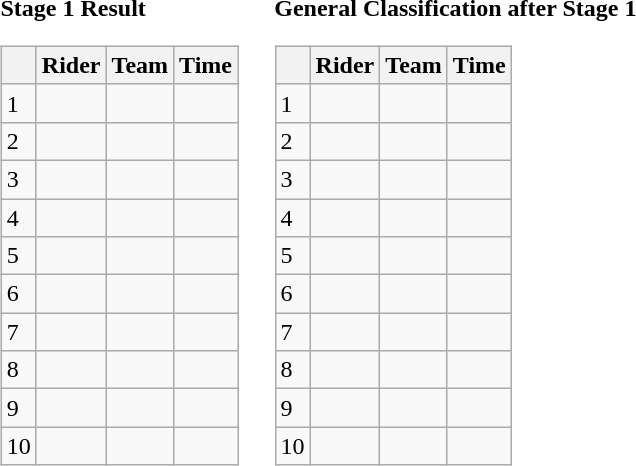<table>
<tr>
<td><strong>Stage 1 Result</strong><br><table class="wikitable">
<tr>
<th></th>
<th>Rider</th>
<th>Team</th>
<th>Time</th>
</tr>
<tr>
<td>1</td>
<td></td>
<td></td>
<td align=right></td>
</tr>
<tr>
<td>2</td>
<td></td>
<td></td>
<td align=right></td>
</tr>
<tr>
<td>3</td>
<td></td>
<td></td>
<td align=right></td>
</tr>
<tr>
<td>4</td>
<td></td>
<td></td>
<td align=right></td>
</tr>
<tr>
<td>5</td>
<td></td>
<td></td>
<td align=right></td>
</tr>
<tr>
<td>6</td>
<td></td>
<td></td>
<td align=right></td>
</tr>
<tr>
<td>7</td>
<td></td>
<td></td>
<td align=right></td>
</tr>
<tr>
<td>8</td>
<td></td>
<td></td>
<td align=right></td>
</tr>
<tr>
<td>9</td>
<td></td>
<td></td>
<td align=right></td>
</tr>
<tr>
<td>10</td>
<td></td>
<td></td>
<td align=right></td>
</tr>
</table>
</td>
<td></td>
<td><strong>General Classification after Stage 1</strong><br><table class="wikitable">
<tr>
<th></th>
<th>Rider</th>
<th>Team</th>
<th>Time</th>
</tr>
<tr>
<td>1</td>
<td> </td>
<td></td>
<td align=right></td>
</tr>
<tr>
<td>2</td>
<td></td>
<td></td>
<td align=right></td>
</tr>
<tr>
<td>3</td>
<td></td>
<td></td>
<td align=right></td>
</tr>
<tr>
<td>4</td>
<td></td>
<td></td>
<td align=right></td>
</tr>
<tr>
<td>5</td>
<td></td>
<td></td>
<td align=right></td>
</tr>
<tr>
<td>6</td>
<td></td>
<td></td>
<td align=right></td>
</tr>
<tr>
<td>7</td>
<td> </td>
<td></td>
<td align=right></td>
</tr>
<tr>
<td>8</td>
<td></td>
<td></td>
<td align=right></td>
</tr>
<tr>
<td>9</td>
<td></td>
<td></td>
<td align=right></td>
</tr>
<tr>
<td>10</td>
<td></td>
<td></td>
<td align=right></td>
</tr>
</table>
</td>
</tr>
</table>
